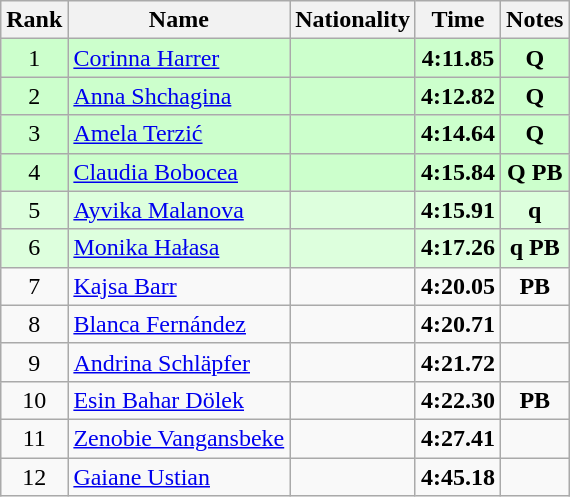<table class="wikitable sortable" style="text-align:center">
<tr>
<th>Rank</th>
<th>Name</th>
<th>Nationality</th>
<th>Time</th>
<th>Notes</th>
</tr>
<tr bgcolor=ccffcc>
<td>1</td>
<td align=left><a href='#'>Corinna Harrer</a></td>
<td align=left></td>
<td><strong>4:11.85</strong></td>
<td><strong>Q</strong></td>
</tr>
<tr bgcolor=ccffcc>
<td>2</td>
<td align=left><a href='#'>Anna Shchagina</a></td>
<td align=left></td>
<td><strong>4:12.82</strong></td>
<td><strong>Q</strong></td>
</tr>
<tr bgcolor=ccffcc>
<td>3</td>
<td align=left><a href='#'>Amela Terzić</a></td>
<td align=left></td>
<td><strong>4:14.64</strong></td>
<td><strong>Q</strong></td>
</tr>
<tr bgcolor=ccffcc>
<td>4</td>
<td align=left><a href='#'>Claudia Bobocea</a></td>
<td align=left></td>
<td><strong>4:15.84</strong></td>
<td><strong>Q PB</strong></td>
</tr>
<tr bgcolor=ddffdd>
<td>5</td>
<td align=left><a href='#'>Ayvika Malanova</a></td>
<td align=left></td>
<td><strong>4:15.91</strong></td>
<td><strong>q</strong></td>
</tr>
<tr bgcolor=ddffdd>
<td>6</td>
<td align=left><a href='#'>Monika Hałasa</a></td>
<td align=left></td>
<td><strong>4:17.26</strong></td>
<td><strong>q PB</strong></td>
</tr>
<tr>
<td>7</td>
<td align=left><a href='#'>Kajsa Barr</a></td>
<td align=left></td>
<td><strong>4:20.05</strong></td>
<td><strong>PB</strong></td>
</tr>
<tr>
<td>8</td>
<td align=left><a href='#'>Blanca Fernández</a></td>
<td align=left></td>
<td><strong>4:20.71</strong></td>
<td></td>
</tr>
<tr>
<td>9</td>
<td align=left><a href='#'>Andrina Schläpfer</a></td>
<td align=left></td>
<td><strong>4:21.72</strong></td>
<td></td>
</tr>
<tr>
<td>10</td>
<td align=left><a href='#'>Esin Bahar Dölek</a></td>
<td align=left></td>
<td><strong>4:22.30</strong></td>
<td><strong>PB</strong></td>
</tr>
<tr>
<td>11</td>
<td align=left><a href='#'>Zenobie Vangansbeke</a></td>
<td align=left></td>
<td><strong>4:27.41</strong></td>
<td></td>
</tr>
<tr>
<td>12</td>
<td align=left><a href='#'>Gaiane Ustian</a></td>
<td align=left></td>
<td><strong>4:45.18</strong></td>
<td></td>
</tr>
</table>
